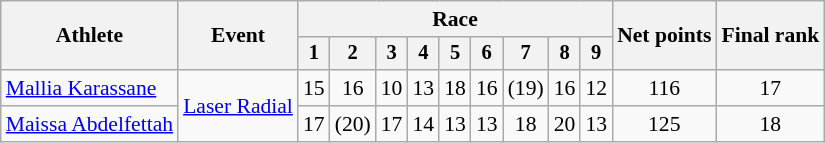<table class="wikitable" style="font-size:90%">
<tr>
<th rowspan="2">Athlete</th>
<th rowspan="2">Event</th>
<th colspan=9>Race</th>
<th rowspan=2>Net points</th>
<th rowspan=2>Final rank</th>
</tr>
<tr style="font-size:95%">
<th>1</th>
<th>2</th>
<th>3</th>
<th>4</th>
<th>5</th>
<th>6</th>
<th>7</th>
<th>8</th>
<th>9</th>
</tr>
<tr align=center>
<td align=left><a href='#'>Mallia Karassane</a></td>
<td align=left rowspan=2><a href='#'>Laser Radial</a></td>
<td>15</td>
<td>16</td>
<td>10</td>
<td>13</td>
<td>18</td>
<td>16</td>
<td>(19)</td>
<td>16</td>
<td>12</td>
<td>116</td>
<td>17</td>
</tr>
<tr align=center>
<td align=left><a href='#'>Maissa Abdelfettah</a></td>
<td>17</td>
<td>(20)</td>
<td>17</td>
<td>14</td>
<td>13</td>
<td>13</td>
<td>18</td>
<td>20</td>
<td>13</td>
<td>125</td>
<td>18</td>
</tr>
</table>
